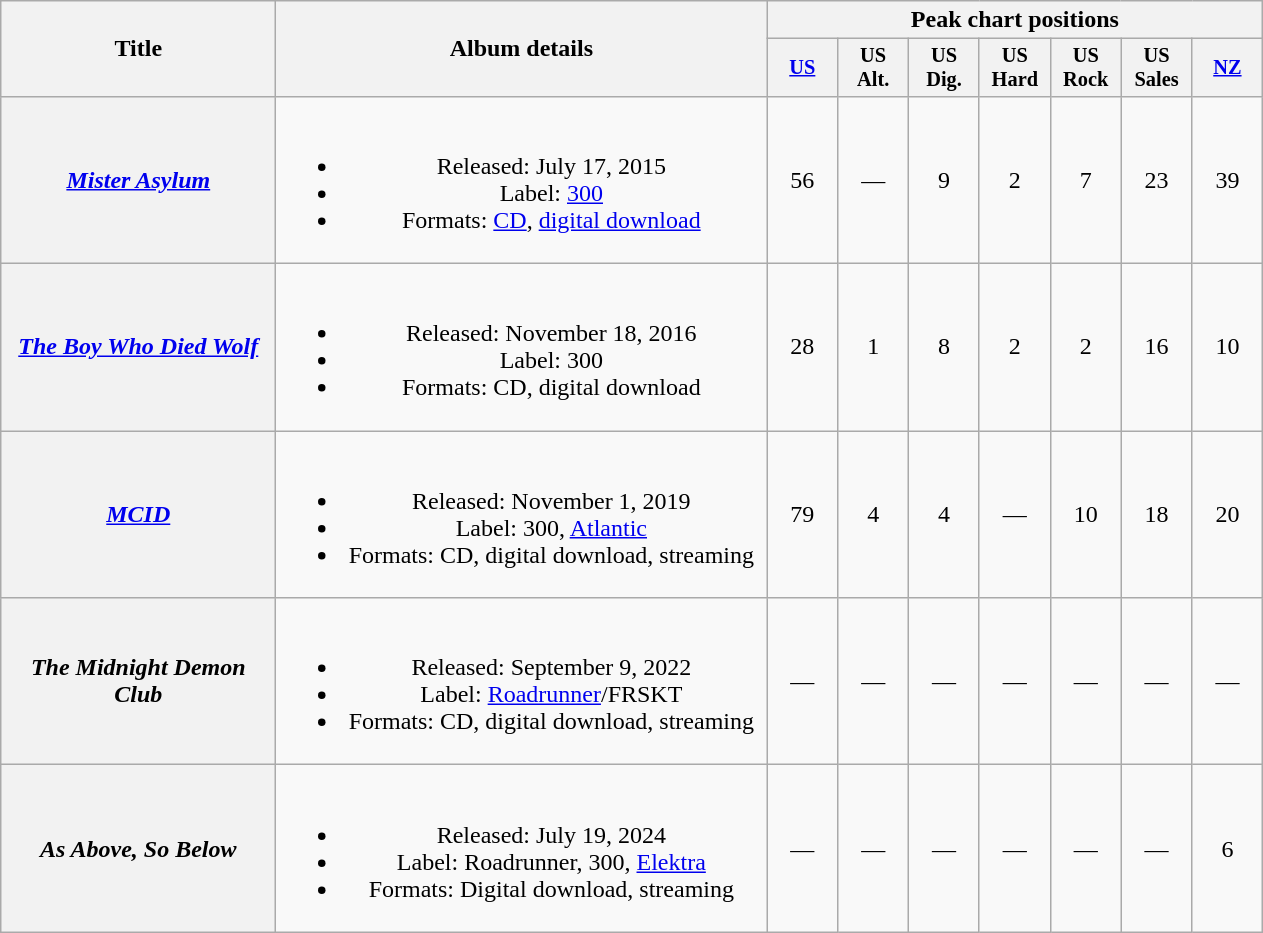<table class="wikitable plainrowheaders" style="text-align:center;" border="1">
<tr>
<th scope="col" rowspan="2" style="width:11em;">Title</th>
<th scope="col" rowspan="2" style="width:20em;">Album details</th>
<th scope="col" colspan="7">Peak chart positions</th>
</tr>
<tr>
<th scope="col" style="width:3em;font-size:85%;"><a href='#'>US</a><br></th>
<th scope="col" style="width:3em;font-size:85%;">US Alt.<br></th>
<th scope="col" style="width:3em;font-size:85%;">US Dig.<br></th>
<th scope="col" style="width:3em;font-size:85%;">US Hard<br></th>
<th scope="col" style="width:3em;font-size:85%;">US Rock<br></th>
<th scope="col" style="width:3em;font-size:85%;">US Sales<br></th>
<th scope="col" style="width:3em;font-size:85%;"><a href='#'>NZ</a><br></th>
</tr>
<tr>
<th scope="row"><em><a href='#'>Mister Asylum</a></em></th>
<td><br><ul><li>Released: July 17, 2015 <span></span></li><li>Label: <a href='#'>300</a></li><li>Formats: <a href='#'>CD</a>, <a href='#'>digital download</a></li></ul></td>
<td>56</td>
<td>—</td>
<td>9</td>
<td>2</td>
<td>7</td>
<td>23</td>
<td>39</td>
</tr>
<tr>
<th scope="row"><em><a href='#'>The Boy Who Died Wolf</a></em></th>
<td><br><ul><li>Released: November 18, 2016 <span></span></li><li>Label: 300</li><li>Formats: CD, digital download</li></ul></td>
<td>28</td>
<td>1</td>
<td>8</td>
<td>2</td>
<td>2</td>
<td>16</td>
<td>10</td>
</tr>
<tr>
<th scope="row"><em><a href='#'>MCID</a></em></th>
<td><br><ul><li>Released: November 1, 2019</li><li>Label: 300, <a href='#'>Atlantic</a></li><li>Formats: CD, digital download, streaming</li></ul></td>
<td>79</td>
<td>4</td>
<td>4</td>
<td>—</td>
<td>10</td>
<td>18</td>
<td>20</td>
</tr>
<tr>
<th scope="row"><em>The Midnight Demon Club</em></th>
<td><br><ul><li>Released: September 9, 2022</li><li>Label: <a href='#'>Roadrunner</a>/FRSKT</li><li>Formats: CD, digital download, streaming</li></ul></td>
<td>—</td>
<td>—</td>
<td>—</td>
<td>—</td>
<td>—</td>
<td>—</td>
<td>—</td>
</tr>
<tr>
<th scope="row"><em>As Above, So Below</em></th>
<td><br><ul><li>Released: July 19, 2024</li><li>Label: Roadrunner, 300, <a href='#'>Elektra</a></li><li>Formats: Digital download, streaming</li></ul></td>
<td>—</td>
<td>—</td>
<td>—</td>
<td>—</td>
<td>—</td>
<td>—</td>
<td>6<br></td>
</tr>
</table>
